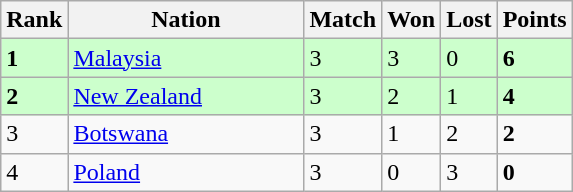<table class="wikitable">
<tr>
<th width=20>Rank</th>
<th width=150>Nation</th>
<th width=20>Match</th>
<th width=20>Won</th>
<th width=20>Lost</th>
<th width=20>Points</th>
</tr>
<tr bgcolor=ccffcc>
<td><strong>1</strong></td>
<td> <a href='#'>Malaysia</a></td>
<td>3</td>
<td>3</td>
<td>0</td>
<td><strong>6</strong></td>
</tr>
<tr bgcolor=ccffcc>
<td><strong>2</strong></td>
<td> <a href='#'>New Zealand</a></td>
<td>3</td>
<td>2</td>
<td>1</td>
<td><strong>4</strong></td>
</tr>
<tr>
<td>3</td>
<td> <a href='#'>Botswana</a></td>
<td>3</td>
<td>1</td>
<td>2</td>
<td><strong>2</strong></td>
</tr>
<tr>
<td>4</td>
<td> <a href='#'>Poland</a></td>
<td>3</td>
<td>0</td>
<td>3</td>
<td><strong>0</strong></td>
</tr>
</table>
